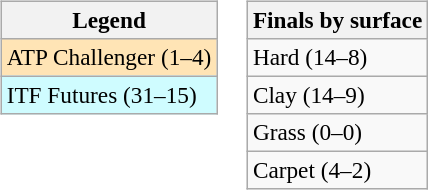<table>
<tr valign=top>
<td><br><table class=wikitable style=font-size:97%>
<tr>
<th>Legend</th>
</tr>
<tr bgcolor=moccasin>
<td>ATP Challenger (1–4)</td>
</tr>
<tr bgcolor=cffcff>
<td>ITF Futures (31–15)</td>
</tr>
</table>
</td>
<td><br><table class=wikitable style=font-size:97%>
<tr>
<th>Finals by surface</th>
</tr>
<tr>
<td>Hard (14–8)</td>
</tr>
<tr>
<td>Clay (14–9)</td>
</tr>
<tr>
<td>Grass (0–0)</td>
</tr>
<tr>
<td>Carpet (4–2)</td>
</tr>
</table>
</td>
</tr>
</table>
